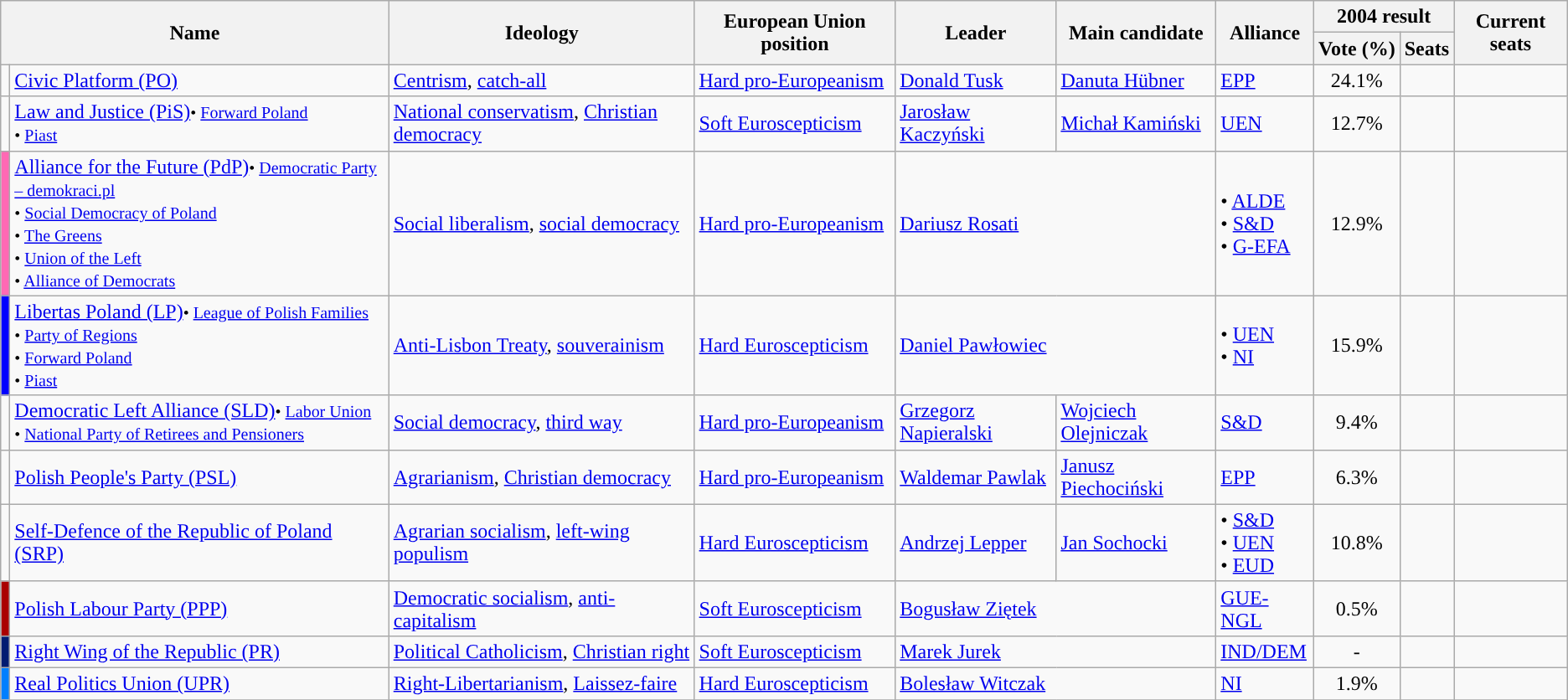<table class="wikitable mw-collapsible">
<tr>
<th rowspan="2" colspan="2">Name</th>
<th rowspan="2">Ideology</th>
<th rowspan="2">European Union position</th>
<th rowspan="2">Leader</th>
<th rowspan="2">Main candidate</th>
<th rowspan="2">Alliance</th>
<th colspan="2">2004 result</th>
<th rowspan="2">Current seats</th>
</tr>
<tr>
<th>Vote (%)</th>
<th>Seats</th>
</tr>
<tr>
<td style="background:"></td>
<td><a href='#'>Civic Platform (PO)</a></td>
<td><a href='#'>Centrism</a>, <a href='#'>catch-all</a></td>
<td><a href='#'>Hard pro-Europeanism</a></td>
<td><a href='#'>Donald Tusk</a></td>
<td><a href='#'>Danuta Hübner</a></td>
<td><a href='#'>EPP</a></td>
<td style="text-align:center;">24.1%</td>
<td></td>
<td></td>
</tr>
<tr>
<td style="background:"></td>
<td><a href='#'>Law and Justice (PiS)</a><small>• <a href='#'>Forward Poland</a><br>• <a href='#'>Piast</a></small></td>
<td><a href='#'>National conservatism</a>, <a href='#'>Christian democracy</a></td>
<td><a href='#'>Soft Euroscepticism</a></td>
<td><a href='#'>Jarosław Kaczyński</a></td>
<td><a href='#'>Michał Kamiński</a></td>
<td><a href='#'>UEN</a></td>
<td style="text-align:center;">12.7%</td>
<td></td>
<td></td>
</tr>
<tr>
<td style="background:#FF69B4;"></td>
<td><a href='#'>Alliance for the Future (PdP)</a><small>• <a href='#'>Democratic Party – demokraci.pl</a><br>• <a href='#'>Social Democracy of Poland</a><br>• <a href='#'>The Greens</a><br>• <a href='#'>Union of the Left</a><br>• <a href='#'>Alliance of Democrats</a></small></td>
<td><a href='#'>Social liberalism</a>, <a href='#'>social democracy</a></td>
<td><a href='#'>Hard pro-Europeanism</a></td>
<td colspan=2><a href='#'>Dariusz Rosati</a></td>
<td>• <a href='#'>ALDE</a><br>• <a href='#'>S&D</a><br>• <a href='#'>G-EFA</a></td>
<td style="text-align:center;">12.9%</td>
<td></td>
<td></td>
</tr>
<tr>
<td style="background:#0000FF;"></td>
<td><a href='#'>Libertas Poland (LP)</a><small>• <a href='#'>League of Polish Families</a><br>• <a href='#'>Party of Regions</a><br>• <a href='#'>Forward Poland</a><br>• <a href='#'>Piast</a></small></td>
<td><a href='#'>Anti-Lisbon Treaty</a>, <a href='#'>souverainism</a></td>
<td><a href='#'>Hard Euroscepticism</a></td>
<td colspan=2><a href='#'>Daniel Pawłowiec</a></td>
<td>• <a href='#'>UEN</a><br>• <a href='#'>NI</a></td>
<td style="text-align:center;">15.9%</td>
<td></td>
<td></td>
</tr>
<tr>
<td style="background:"></td>
<td><a href='#'>Democratic Left Alliance (SLD)</a><small>• <a href='#'>Labor Union</a><br>• <a href='#'>National Party of Retirees and Pensioners</a></small></td>
<td><a href='#'>Social democracy</a>, <a href='#'>third way</a></td>
<td><a href='#'>Hard pro-Europeanism</a></td>
<td><a href='#'>Grzegorz Napieralski</a></td>
<td><a href='#'>Wojciech Olejniczak</a></td>
<td><a href='#'>S&D</a></td>
<td style="text-align:center;">9.4%</td>
<td></td>
<td></td>
</tr>
<tr>
<td style="background:"></td>
<td><a href='#'>Polish People's Party (PSL)</a></td>
<td><a href='#'>Agrarianism</a>, <a href='#'>Christian democracy</a></td>
<td><a href='#'>Hard pro-Europeanism</a></td>
<td><a href='#'>Waldemar Pawlak</a></td>
<td><a href='#'>Janusz Piechociński</a></td>
<td><a href='#'>EPP</a></td>
<td style="text-align:center;">6.3%</td>
<td></td>
<td></td>
</tr>
<tr>
<td style="background:"></td>
<td><a href='#'>Self-Defence of the Republic of Poland (SRP)</a></td>
<td><a href='#'>Agrarian socialism</a>, <a href='#'>left-wing populism</a></td>
<td><a href='#'>Hard Euroscepticism</a></td>
<td><a href='#'>Andrzej Lepper</a></td>
<td><a href='#'>Jan Sochocki</a></td>
<td>• <a href='#'>S&D</a><br>• <a href='#'>UEN</a> <br>• <a href='#'>EUD</a></td>
<td style="text-align:center;">10.8%</td>
<td></td>
<td></td>
</tr>
<tr>
<td style="background:#AA0000;"></td>
<td><a href='#'>Polish Labour Party (PPP)</a></td>
<td><a href='#'>Democratic socialism</a>, <a href='#'>anti-capitalism</a></td>
<td><a href='#'>Soft Euroscepticism</a></td>
<td colspan=2><a href='#'>Bogusław Ziętek</a></td>
<td><a href='#'>GUE-NGL</a></td>
<td style="text-align:center;">0.5%</td>
<td></td>
<td></td>
</tr>
<tr>
<td style="background:#021C72;"></td>
<td><a href='#'>Right Wing of the Republic (PR)</a></td>
<td><a href='#'>Political Catholicism</a>, <a href='#'>Christian right</a></td>
<td><a href='#'>Soft Euroscepticism</a></td>
<td colspan=2><a href='#'>Marek Jurek</a></td>
<td><a href='#'>IND/DEM</a></td>
<td style="text-align:center;">-</td>
<td></td>
<td></td>
</tr>
<tr>
<td style="background:#007FFF;"></td>
<td><a href='#'>Real Politics Union (UPR)</a></td>
<td><a href='#'>Right-Libertarianism</a>, <a href='#'>Laissez-faire</a></td>
<td><a href='#'>Hard Euroscepticism</a></td>
<td colspan=2><a href='#'>Bolesław Witczak</a></td>
<td><a href='#'>NI</a></td>
<td style="text-align:center;">1.9%</td>
<td></td>
<td></td>
</tr>
<tr>
</tr>
</table>
